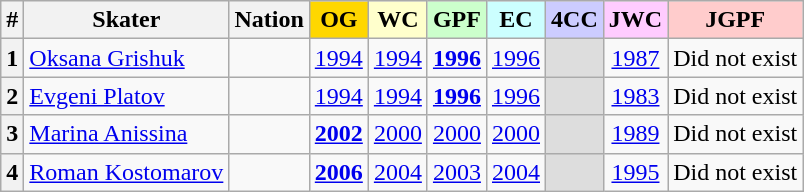<table class="wikitable sortable" style="text-align: center;">
<tr>
<th>#</th>
<th>Skater</th>
<th>Nation</th>
<th style="background-color: gold;">OG</th>
<th style="background-color: #ffc;">WC</th>
<th style="background-color: #cfc;">GPF</th>
<th style="background-color: #cff;">EC</th>
<th style="background-color: #ccf;">4CC</th>
<th style="background-color: #fcf;">JWC</th>
<th style="background-color: #fcc;">JGPF</th>
</tr>
<tr>
<th>1</th>
<td style="text-align: left;"><a href='#'>Oksana Grishuk</a> </td>
<td></td>
<td><a href='#'>1994</a></td>
<td><a href='#'>1994</a></td>
<td><strong><a href='#'>1996</a></strong></td>
<td><a href='#'>1996</a></td>
<td style="background-color: #ddd;"></td>
<td><a href='#'>1987</a></td>
<td>Did not exist</td>
</tr>
<tr>
<th>2</th>
<td style="text-align: left;"><a href='#'>Evgeni Platov</a> </td>
<td></td>
<td><a href='#'>1994</a></td>
<td><a href='#'>1994</a></td>
<td><strong><a href='#'>1996</a></strong></td>
<td><a href='#'>1996</a></td>
<td style="background-color: #ddd;"></td>
<td><a href='#'>1983</a></td>
<td>Did not exist</td>
</tr>
<tr>
<th>3</th>
<td style="text-align: left;"><a href='#'>Marina Anissina</a> </td>
<td></td>
<td><strong><a href='#'>2002</a></strong></td>
<td><a href='#'>2000</a></td>
<td><a href='#'>2000</a></td>
<td><a href='#'>2000</a></td>
<td style="background-color: #ddd;"></td>
<td><a href='#'>1989</a></td>
<td>Did not exist</td>
</tr>
<tr>
<th>4</th>
<td style="text-align: left;"><a href='#'>Roman Kostomarov</a> </td>
<td></td>
<td><strong><a href='#'>2006</a></strong></td>
<td><a href='#'>2004</a></td>
<td><a href='#'>2003</a></td>
<td><a href='#'>2004</a></td>
<td style="background-color: #ddd;"></td>
<td><a href='#'>1995</a></td>
<td>Did not exist</td>
</tr>
</table>
